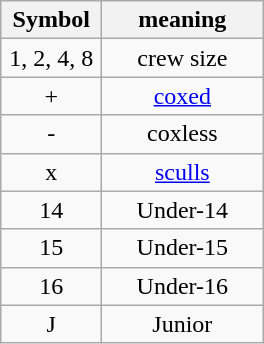<table class="wikitable" style="text-align:center">
<tr>
<th width=60>Symbol</th>
<th width=100>meaning</th>
</tr>
<tr>
<td>1, 2, 4, 8</td>
<td>crew size</td>
</tr>
<tr>
<td>+</td>
<td><a href='#'>coxed</a></td>
</tr>
<tr>
<td>-</td>
<td>coxless</td>
</tr>
<tr>
<td>x</td>
<td><a href='#'>sculls</a></td>
</tr>
<tr>
<td>14</td>
<td>Under-14</td>
</tr>
<tr>
<td>15</td>
<td>Under-15</td>
</tr>
<tr>
<td>16</td>
<td>Under-16</td>
</tr>
<tr>
<td>J</td>
<td>Junior</td>
</tr>
</table>
